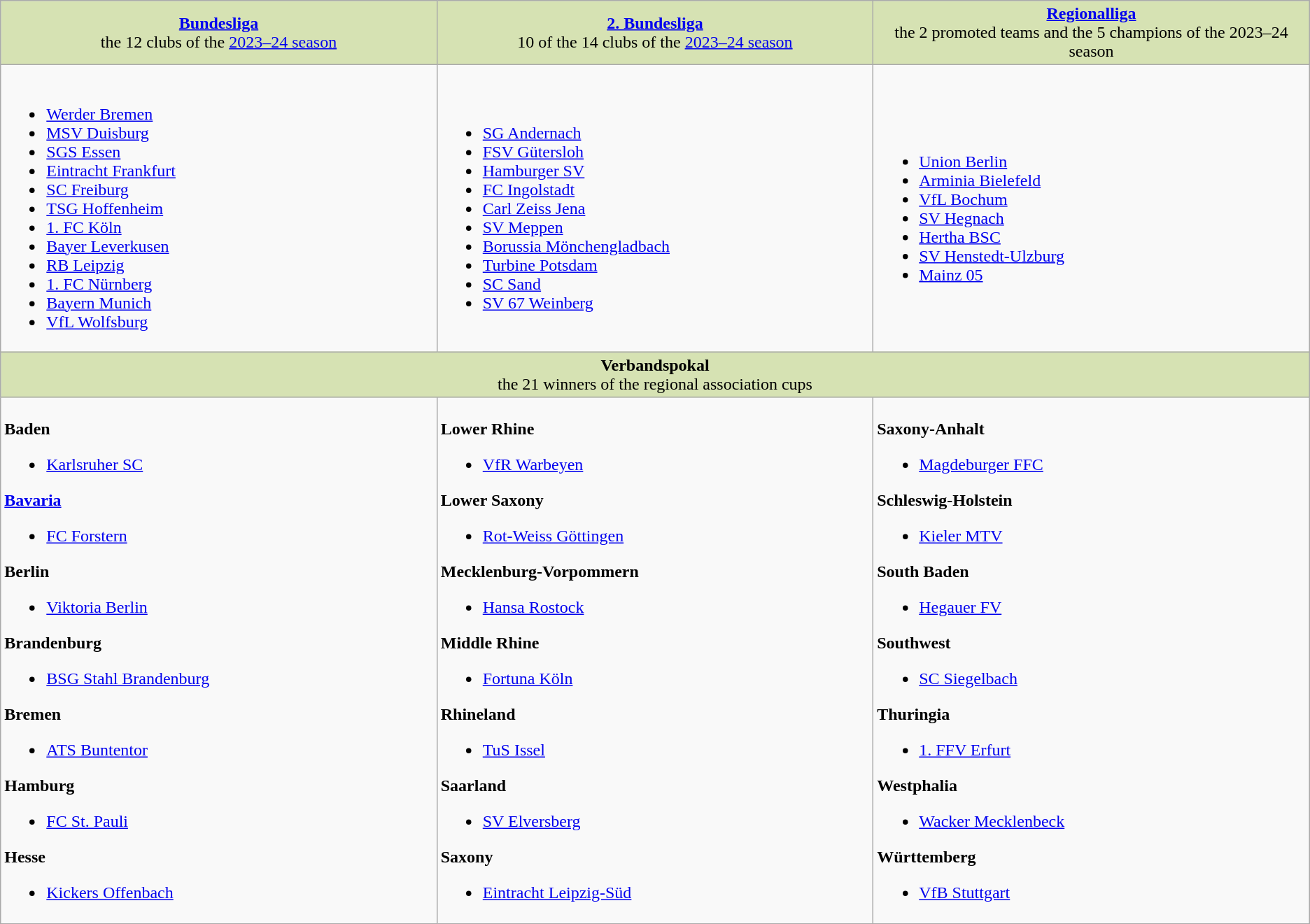<table class="wikitable toptextcells">
<tr style="background-color:#d6e2b3; text-align:center">
<td style="width:33%"><strong><a href='#'>Bundesliga</a></strong><br>the 12 clubs of the <a href='#'>2023–24 season</a></td>
<td style="width:33%"><strong><a href='#'>2. Bundesliga</a></strong><br>10 of the 14 clubs of the <a href='#'>2023–24 season</a></td>
<td style="width:33%"><strong><a href='#'>Regionalliga</a></strong><br>the 2 promoted teams and the 5 champions of the 2023–24 season</td>
</tr>
<tr>
<td><br><ul><li><a href='#'>Werder Bremen</a></li><li><a href='#'>MSV Duisburg</a></li><li><a href='#'>SGS Essen</a></li><li><a href='#'>Eintracht Frankfurt</a></li><li><a href='#'>SC Freiburg</a></li><li><a href='#'>TSG Hoffenheim</a></li><li><a href='#'>1. FC Köln</a></li><li><a href='#'>Bayer Leverkusen</a></li><li><a href='#'>RB Leipzig</a></li><li><a href='#'>1. FC Nürnberg</a></li><li><a href='#'>Bayern Munich</a></li><li><a href='#'>VfL Wolfsburg</a></li></ul></td>
<td><br><ul><li><a href='#'>SG Andernach</a></li><li><a href='#'>FSV Gütersloh</a></li><li><a href='#'>Hamburger SV</a></li><li><a href='#'>FC Ingolstadt</a></li><li><a href='#'>Carl Zeiss Jena</a></li><li><a href='#'>SV Meppen</a></li><li><a href='#'>Borussia Mönchengladbach</a></li><li><a href='#'>Turbine Potsdam</a></li><li><a href='#'>SC Sand</a></li><li><a href='#'>SV 67 Weinberg</a></li></ul></td>
<td><br><ul><li><a href='#'>Union Berlin</a></li><li><a href='#'>Arminia Bielefeld</a></li><li><a href='#'>VfL Bochum</a></li><li><a href='#'>SV Hegnach</a></li><li><a href='#'>Hertha BSC</a></li><li><a href='#'>SV Henstedt-Ulzburg</a></li><li><a href='#'>Mainz 05</a></li></ul></td>
</tr>
<tr style="background-color:#d6e2b3; text-align:center">
<td colspan="3"><strong>Verbandspokal</strong><br>the 21 winners of the regional association cups</td>
</tr>
<tr>
<td><br><strong>Baden</strong><ul><li><a href='#'>Karlsruher SC</a></li></ul><strong><a href='#'>Bavaria</a></strong><ul><li><a href='#'>FC Forstern</a></li></ul><strong>Berlin</strong><ul><li><a href='#'>Viktoria Berlin</a></li></ul><strong>Brandenburg</strong><ul><li><a href='#'>BSG Stahl Brandenburg</a></li></ul><strong>Bremen</strong><ul><li><a href='#'>ATS Buntentor</a></li></ul><strong>Hamburg</strong><ul><li><a href='#'>FC St. Pauli</a></li></ul><strong>Hesse</strong><ul><li><a href='#'>Kickers Offenbach</a></li></ul></td>
<td><br><strong>Lower Rhine</strong><ul><li><a href='#'>VfR Warbeyen</a></li></ul><strong>Lower Saxony</strong><ul><li><a href='#'>Rot-Weiss Göttingen</a></li></ul><strong>Mecklenburg-Vorpommern</strong><ul><li><a href='#'>Hansa Rostock</a></li></ul><strong>Middle Rhine</strong><ul><li><a href='#'>Fortuna Köln</a></li></ul><strong>Rhineland</strong><ul><li><a href='#'>TuS Issel</a></li></ul><strong>Saarland</strong><ul><li><a href='#'>SV Elversberg</a></li></ul><strong>Saxony</strong><ul><li><a href='#'>Eintracht Leipzig-Süd</a></li></ul></td>
<td><br><strong>Saxony-Anhalt</strong><ul><li><a href='#'>Magdeburger FFC</a></li></ul><strong>Schleswig-Holstein</strong><ul><li><a href='#'>Kieler MTV</a></li></ul><strong>South Baden</strong><ul><li><a href='#'>Hegauer FV</a></li></ul><strong>Southwest</strong><ul><li><a href='#'>SC Siegelbach</a></li></ul><strong>Thuringia</strong><ul><li><a href='#'>1. FFV Erfurt</a></li></ul><strong>Westphalia</strong><ul><li><a href='#'>Wacker Mecklenbeck</a></li></ul><strong>Württemberg</strong><ul><li><a href='#'>VfB Stuttgart</a></li></ul></td>
</tr>
</table>
